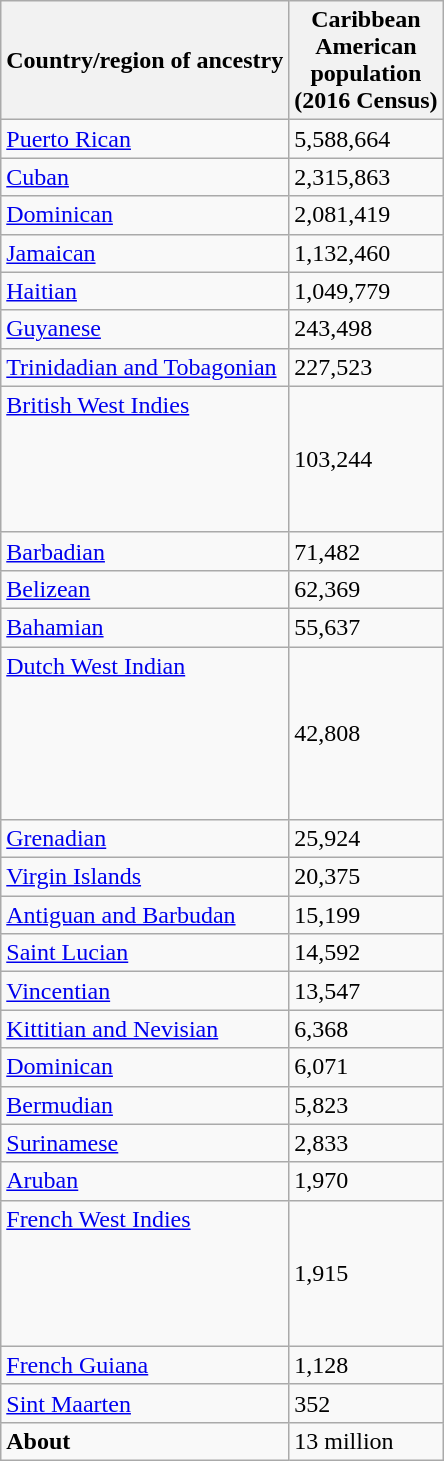<table class="wikitable">
<tr>
<th scope="col">Country/region of ancestry</th>
<th scope="col">Caribbean<br>American<br>population<br>(2016 Census)</th>
</tr>
<tr>
<td>  <a href='#'>Puerto Rican</a></td>
<td>5,588,664</td>
</tr>
<tr>
<td> <a href='#'>Cuban</a></td>
<td>2,315,863</td>
</tr>
<tr>
<td> <a href='#'>Dominican</a></td>
<td>2,081,419</td>
</tr>
<tr>
<td> <a href='#'>Jamaican</a></td>
<td>1,132,460</td>
</tr>
<tr>
<td> <a href='#'>Haitian</a></td>
<td>1,049,779</td>
</tr>
<tr>
<td> <a href='#'>Guyanese</a></td>
<td>243,498</td>
</tr>
<tr>
<td> <a href='#'>Trinidadian and Tobagonian</a></td>
<td>227,523</td>
</tr>
<tr>
<td> <a href='#'>British West Indies</a><br><br><br><br><br></td>
<td>103,244</td>
</tr>
<tr>
<td> <a href='#'>Barbadian</a></td>
<td>71,482</td>
</tr>
<tr>
<td> <a href='#'>Belizean</a></td>
<td>62,369</td>
</tr>
<tr>
<td> <a href='#'>Bahamian</a></td>
<td>55,637</td>
</tr>
<tr>
<td> <a href='#'>Dutch West Indian</a><br><br><br><br><br><br></td>
<td>42,808</td>
</tr>
<tr>
<td> <a href='#'>Grenadian</a></td>
<td>25,924</td>
</tr>
<tr>
<td>  <a href='#'>Virgin Islands</a></td>
<td>20,375</td>
</tr>
<tr>
<td> <a href='#'>Antiguan and Barbudan</a></td>
<td>15,199</td>
</tr>
<tr>
<td> <a href='#'>Saint Lucian</a></td>
<td>14,592</td>
</tr>
<tr>
<td> <a href='#'>Vincentian</a></td>
<td>13,547</td>
</tr>
<tr>
<td> <a href='#'>Kittitian and Nevisian</a></td>
<td>6,368</td>
</tr>
<tr>
<td> <a href='#'>Dominican</a></td>
<td>6,071</td>
</tr>
<tr>
<td> <a href='#'>Bermudian</a></td>
<td>5,823</td>
</tr>
<tr>
<td> <a href='#'>Surinamese</a></td>
<td>2,833</td>
</tr>
<tr>
<td>  <a href='#'>Aruban</a></td>
<td>1,970</td>
</tr>
<tr>
<td> <a href='#'>French West Indies</a><br><br><br><br><br></td>
<td>1,915</td>
</tr>
<tr>
<td>  <a href='#'>French Guiana</a></td>
<td>1,128</td>
</tr>
<tr>
<td>  <a href='#'>Sint Maarten</a></td>
<td>352</td>
</tr>
<tr>
<td><strong>About</strong></td>
<td>13 million</td>
</tr>
</table>
